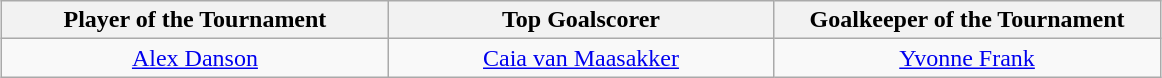<table class=wikitable style="margin:auto; text-align:center">
<tr>
<th style="width: 250px;">Player of the Tournament</th>
<th style="width: 250px;">Top Goalscorer</th>
<th style="width: 250px;">Goalkeeper of the Tournament</th>
</tr>
<tr>
<td> <a href='#'>Alex Danson</a></td>
<td> <a href='#'>Caia van Maasakker</a></td>
<td> <a href='#'>Yvonne Frank</a></td>
</tr>
</table>
